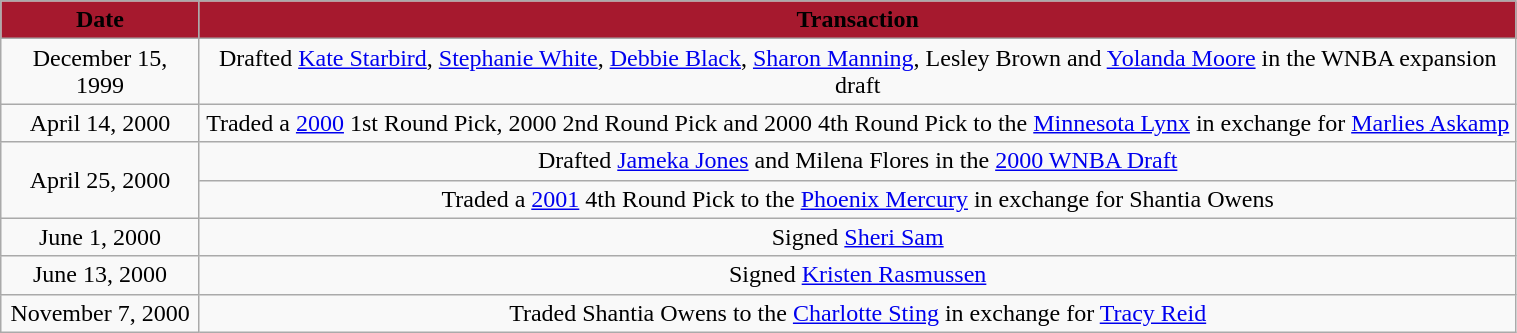<table class="wikitable" style="width:80%; text-align: center;">
<tr>
<th style="background: #A6192E" width=125"><span>Date</span></th>
<th style="background: #A6192E" colspan="2"><span>Transaction</span></th>
</tr>
<tr>
<td>December 15, 1999</td>
<td>Drafted <a href='#'>Kate Starbird</a>, <a href='#'>Stephanie White</a>, <a href='#'>Debbie Black</a>, <a href='#'>Sharon Manning</a>, Lesley Brown and <a href='#'>Yolanda Moore</a> in the WNBA expansion draft</td>
</tr>
<tr>
<td>April 14, 2000</td>
<td>Traded a <a href='#'>2000</a> 1st Round Pick, 2000 2nd Round Pick and 2000 4th Round Pick to the <a href='#'>Minnesota Lynx</a> in exchange for <a href='#'>Marlies Askamp</a></td>
</tr>
<tr>
<td rowspan="2">April 25, 2000</td>
<td>Drafted <a href='#'>Jameka Jones</a> and Milena Flores in the <a href='#'>2000 WNBA Draft</a></td>
</tr>
<tr>
<td>Traded a <a href='#'>2001</a> 4th Round Pick to the <a href='#'>Phoenix Mercury</a> in exchange for Shantia Owens</td>
</tr>
<tr>
<td>June 1, 2000</td>
<td>Signed <a href='#'>Sheri Sam</a></td>
</tr>
<tr>
<td>June 13, 2000</td>
<td>Signed <a href='#'>Kristen Rasmussen</a></td>
</tr>
<tr>
<td>November 7, 2000</td>
<td>Traded Shantia Owens to the <a href='#'>Charlotte Sting</a> in exchange for <a href='#'>Tracy Reid</a></td>
</tr>
</table>
